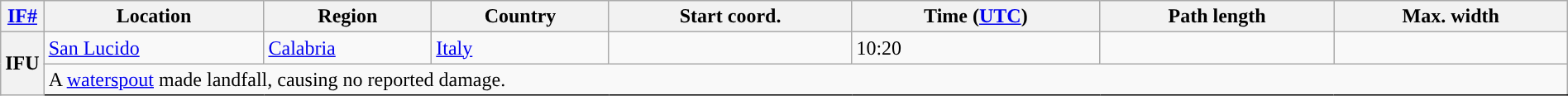<table class="wikitable sortable" style="width:100%;">
<tr>
<th scope="col" width="2%" align="center"><a href='#'>IF#</a></th>
<th scope="col" align="center" class="unsortable">Location</th>
<th scope="col" align="center" class="unsortable">Region</th>
<th scope="col" align="center">Country</th>
<th scope="col" align="center">Start coord.</th>
<th scope="col" align="center">Time (<a href='#'>UTC</a>)</th>
<th scope="col" align="center">Path length</th>
<th scope="col" align="center">Max. width</th>
</tr>
<tr>
<th scope="row" rowspan="2" style="background-color:#">IFU</th>
<td><a href='#'>San Lucido</a></td>
<td><a href='#'>Calabria</a></td>
<td><a href='#'>Italy</a></td>
<td></td>
<td>10:20</td>
<td></td>
<td></td>
</tr>
<tr class="expand-child">
<td colspan="8" style=" border-bottom: 1px solid black;">A <a href='#'>waterspout</a> made landfall, causing no reported damage.</td>
</tr>
</table>
